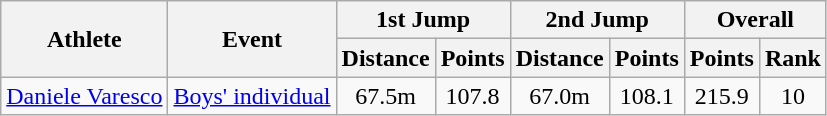<table class="wikitable">
<tr>
<th rowspan="2">Athlete</th>
<th rowspan="2">Event</th>
<th colspan="2">1st Jump</th>
<th colspan="2">2nd Jump</th>
<th colspan="2">Overall</th>
</tr>
<tr>
<th>Distance</th>
<th>Points</th>
<th>Distance</th>
<th>Points</th>
<th>Points</th>
<th>Rank</th>
</tr>
<tr>
<td><a href='#'>Daniele Varesco</a></td>
<td><a href='#'>Boys' individual</a></td>
<td align="center">67.5m</td>
<td align="center">107.8</td>
<td align="center">67.0m</td>
<td align="center">108.1</td>
<td align="center">215.9</td>
<td align="center">10</td>
</tr>
</table>
